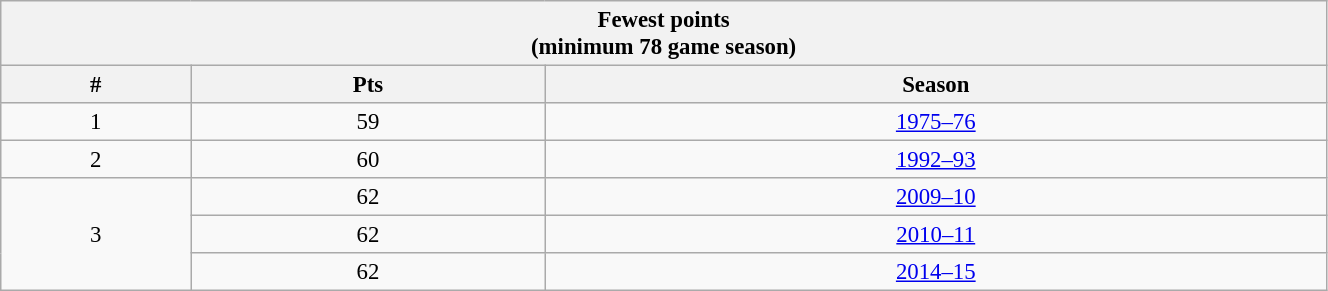<table class="wikitable" style="text-align: center; font-size: 95%" width="70%">
<tr>
<th colspan="3">Fewest points<br>(minimum 78 game season)</th>
</tr>
<tr>
<th>#</th>
<th>Pts</th>
<th>Season</th>
</tr>
<tr>
<td>1</td>
<td>59</td>
<td><a href='#'>1975–76</a></td>
</tr>
<tr>
<td>2</td>
<td>60</td>
<td><a href='#'>1992–93</a></td>
</tr>
<tr>
<td rowspan="3">3</td>
<td>62</td>
<td><a href='#'>2009–10</a></td>
</tr>
<tr>
<td>62</td>
<td><a href='#'>2010–11</a></td>
</tr>
<tr>
<td>62</td>
<td><a href='#'>2014–15</a></td>
</tr>
</table>
